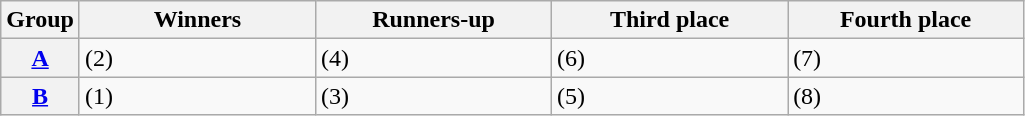<table class=wikitable>
<tr>
<th>Group</th>
<th width=150>Winners</th>
<th width=150>Runners-up</th>
<th width=150>Third place</th>
<th width=150>Fourth place</th>
</tr>
<tr>
<th><a href='#'>A</a></th>
<td> (2)</td>
<td> (4)</td>
<td> (6)</td>
<td> (7)</td>
</tr>
<tr>
<th><a href='#'>B</a></th>
<td> (1)</td>
<td> (3)</td>
<td> (5)</td>
<td> (8)</td>
</tr>
</table>
